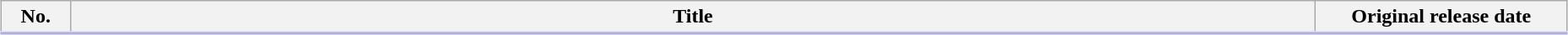<table class="wikitable" style="width:98%; margin:auto; background:#FFF;">
<tr style="border-bottom: 3px solid #CCF;">
<th style="width:3em;">No.</th>
<th>Title</th>
<th style="width:12em;">Original release date</th>
</tr>
<tr>
</tr>
</table>
